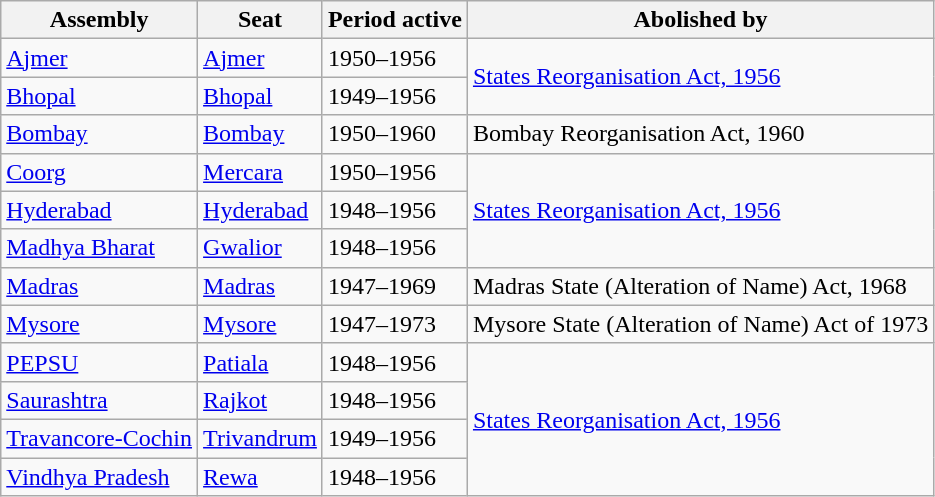<table class="wikitable sortable" style="text-align:left;"style="font-size: 90%">
<tr>
<th>Assembly</th>
<th>Seat</th>
<th>Period active</th>
<th>Abolished by</th>
</tr>
<tr>
<td><a href='#'>Ajmer</a></td>
<td><a href='#'>Ajmer</a></td>
<td>1950–1956</td>
<td rowspan="2"><a href='#'>States Reorganisation Act, 1956</a></td>
</tr>
<tr>
<td><a href='#'>Bhopal</a></td>
<td><a href='#'>Bhopal</a></td>
<td>1949–1956</td>
</tr>
<tr>
<td><a href='#'>Bombay</a></td>
<td><a href='#'>Bombay</a></td>
<td>1950–1960</td>
<td>Bombay Reorganisation Act, 1960</td>
</tr>
<tr>
<td><a href='#'>Coorg</a></td>
<td><a href='#'>Mercara</a></td>
<td>1950–1956</td>
<td rowspan="3"><a href='#'>States Reorganisation Act, 1956</a></td>
</tr>
<tr>
<td><a href='#'>Hyderabad</a></td>
<td><a href='#'>Hyderabad</a></td>
<td>1948–1956</td>
</tr>
<tr>
<td><a href='#'>Madhya Bharat</a></td>
<td><a href='#'>Gwalior</a></td>
<td>1948–1956</td>
</tr>
<tr>
<td><a href='#'>Madras</a></td>
<td><a href='#'>Madras</a></td>
<td>1947–1969</td>
<td>Madras State (Alteration of Name) Act, 1968</td>
</tr>
<tr>
<td><a href='#'>Mysore</a></td>
<td><a href='#'>Mysore</a></td>
<td>1947–1973</td>
<td>Mysore State (Alteration of Name) Act of 1973</td>
</tr>
<tr>
<td><a href='#'>PEPSU</a></td>
<td><a href='#'>Patiala</a></td>
<td>1948–1956</td>
<td rowspan="4"><a href='#'>States Reorganisation Act, 1956</a></td>
</tr>
<tr>
<td><a href='#'>Saurashtra</a></td>
<td><a href='#'>Rajkot</a></td>
<td>1948–1956</td>
</tr>
<tr>
<td><a href='#'>Travancore-Cochin</a></td>
<td><a href='#'>Trivandrum</a></td>
<td>1949–1956</td>
</tr>
<tr>
<td><a href='#'>Vindhya Pradesh</a></td>
<td><a href='#'>Rewa</a></td>
<td>1948–1956</td>
</tr>
</table>
